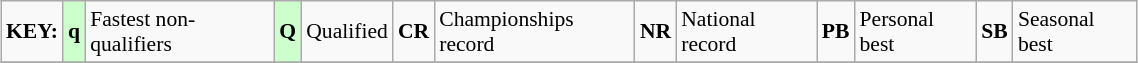<table class="wikitable" style="margin:0.5em auto; font-size:90%;position:relative;" width=60%>
<tr>
<td><strong>KEY:</strong></td>
<td bgcolor=ccffcc align=center><strong>q</strong></td>
<td>Fastest non-qualifiers</td>
<td bgcolor=ccffcc align=center><strong>Q</strong></td>
<td>Qualified</td>
<td align=center><strong>CR</strong></td>
<td>Championships record</td>
<td align=center><strong>NR</strong></td>
<td>National record</td>
<td align=center><strong>PB</strong></td>
<td>Personal best</td>
<td align=center><strong>SB</strong></td>
<td>Seasonal best</td>
</tr>
<tr>
</tr>
</table>
